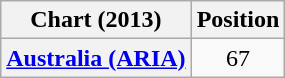<table class="wikitable plainrowheaders sortable" style="text-align:center">
<tr>
<th scope="col">Chart (2013)</th>
<th scope="col">Position</th>
</tr>
<tr>
<th scope="row"><a href='#'>Australia (ARIA)</a></th>
<td>67</td>
</tr>
</table>
